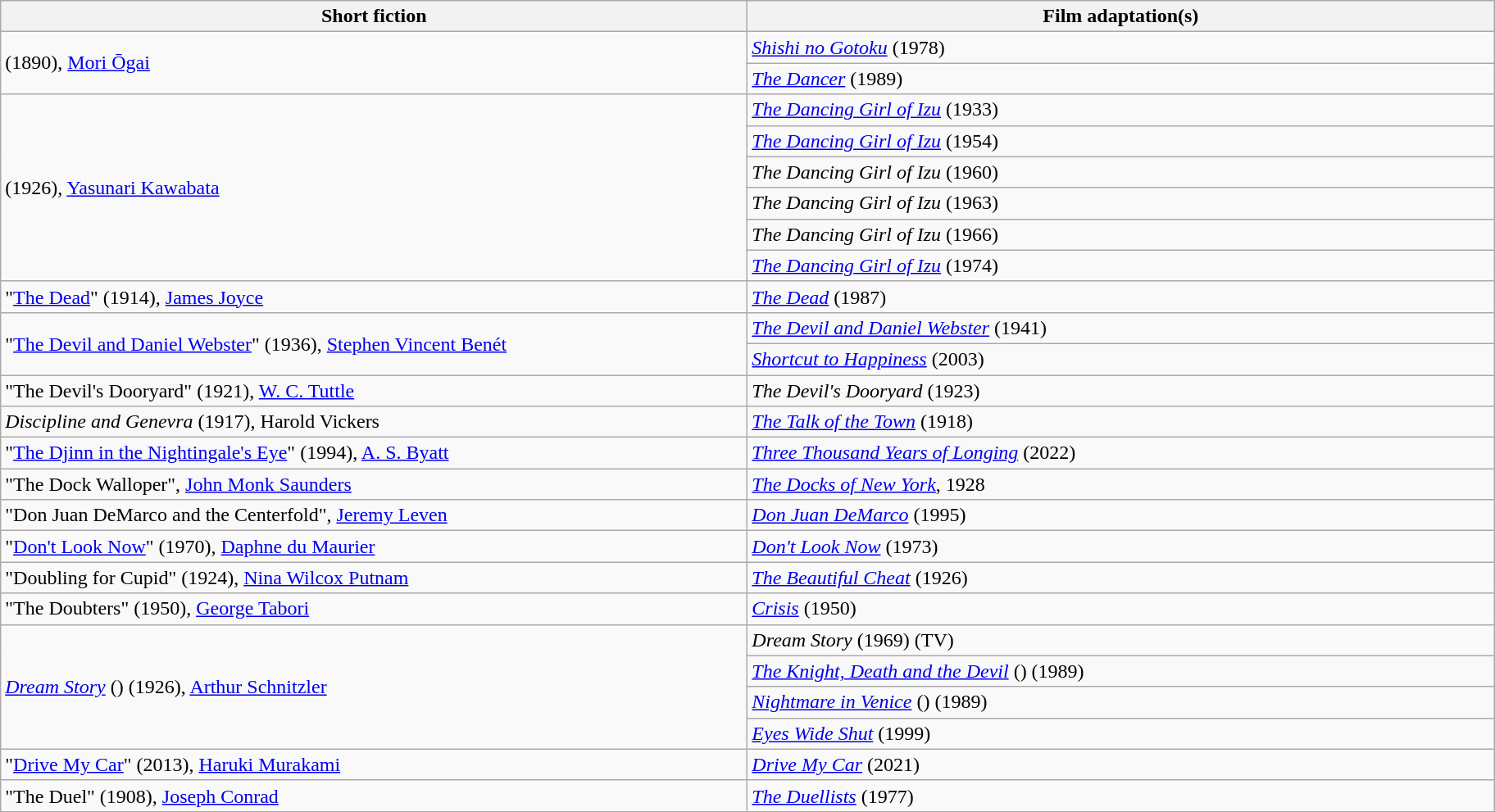<table class="wikitable">
<tr>
<th width="600">Short fiction</th>
<th width="600">Film adaptation(s)</th>
</tr>
<tr>
<td rowspan="2"> (1890), <a href='#'>Mori Ōgai</a></td>
<td><em><a href='#'>Shishi no Gotoku</a></em> (1978)</td>
</tr>
<tr>
<td><em><a href='#'>The Dancer</a></em> (1989)</td>
</tr>
<tr>
<td rowspan="6"> (1926), <a href='#'>Yasunari Kawabata</a></td>
<td><em><a href='#'>The Dancing Girl of Izu</a></em> (1933)</td>
</tr>
<tr>
<td><em><a href='#'>The Dancing Girl of Izu</a></em> (1954)</td>
</tr>
<tr>
<td><em>The Dancing Girl of Izu</em> (1960)</td>
</tr>
<tr>
<td><em>The Dancing Girl of Izu</em> (1963)</td>
</tr>
<tr>
<td><em>The Dancing Girl of Izu</em> (1966)</td>
</tr>
<tr>
<td><em><a href='#'>The Dancing Girl of Izu</a></em> (1974)</td>
</tr>
<tr>
<td>"<a href='#'>The Dead</a>" (1914), <a href='#'>James Joyce</a></td>
<td><em><a href='#'>The Dead</a></em> (1987)</td>
</tr>
<tr>
<td rowspan="2">"<a href='#'>The Devil and Daniel Webster</a>" (1936), <a href='#'>Stephen Vincent Benét</a></td>
<td><em><a href='#'>The Devil and Daniel Webster</a></em> (1941)</td>
</tr>
<tr>
<td><em><a href='#'>Shortcut to Happiness</a></em> (2003)</td>
</tr>
<tr>
<td>"The Devil's Dooryard" (1921), <a href='#'>W. C. Tuttle</a></td>
<td><em>The Devil's Dooryard</em> (1923)</td>
</tr>
<tr>
<td><em>Discipline and Genevra</em> (1917), Harold Vickers</td>
<td><em><a href='#'>The Talk of the Town</a></em> (1918)</td>
</tr>
<tr>
<td>"<a href='#'>The Djinn in the Nightingale's Eye</a>" (1994), <a href='#'>A. S. Byatt</a></td>
<td><em><a href='#'>Three Thousand Years of Longing</a></em> (2022)</td>
</tr>
<tr>
<td>"The Dock Walloper", <a href='#'>John Monk Saunders</a></td>
<td><em><a href='#'>The Docks of New York</a></em>, 1928</td>
</tr>
<tr>
<td>"Don Juan DeMarco and the Centerfold", <a href='#'>Jeremy Leven</a></td>
<td><em><a href='#'>Don Juan DeMarco</a></em> (1995)</td>
</tr>
<tr>
<td>"<a href='#'>Don't Look Now</a>" (1970), <a href='#'>Daphne du Maurier</a></td>
<td><em><a href='#'>Don't Look Now</a></em> (1973)</td>
</tr>
<tr>
<td>"Doubling for Cupid" (1924), <a href='#'>Nina Wilcox Putnam</a></td>
<td><em><a href='#'>The Beautiful Cheat</a></em> (1926)</td>
</tr>
<tr>
<td>"The Doubters" (1950), <a href='#'>George Tabori</a></td>
<td><em><a href='#'>Crisis</a></em> (1950)</td>
</tr>
<tr>
<td rowspan="4"><em><a href='#'>Dream Story</a></em> () (1926), <a href='#'>Arthur Schnitzler</a></td>
<td><em>Dream Story</em> (1969) (TV)</td>
</tr>
<tr>
<td><em><a href='#'>The Knight, Death and the Devil</a></em> () (1989)</td>
</tr>
<tr>
<td><em><a href='#'>Nightmare in Venice</a></em> () (1989)</td>
</tr>
<tr>
<td><em><a href='#'>Eyes Wide Shut</a></em> (1999)</td>
</tr>
<tr>
<td>"<a href='#'>Drive My Car</a>" (2013), <a href='#'>Haruki Murakami</a></td>
<td><em><a href='#'>Drive My Car</a></em> (2021)</td>
</tr>
<tr>
<td>"The Duel" (1908), <a href='#'>Joseph Conrad</a></td>
<td><em><a href='#'>The Duellists</a></em> (1977)</td>
</tr>
</table>
